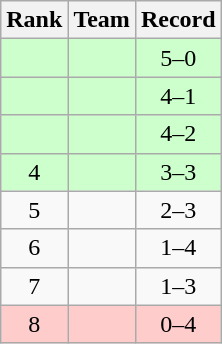<table class=wikitable style="text-align:center;">
<tr>
<th>Rank</th>
<th>Team</th>
<th>Record</th>
</tr>
<tr bgcolor=ccffcc>
<td></td>
<td align=left></td>
<td>5–0</td>
</tr>
<tr bgcolor=ccffcc>
<td></td>
<td align=left></td>
<td>4–1</td>
</tr>
<tr bgcolor=ccffcc>
<td></td>
<td align=left></td>
<td>4–2</td>
</tr>
<tr bgcolor=ccffcc>
<td>4</td>
<td align=left></td>
<td>3–3</td>
</tr>
<tr>
<td>5</td>
<td align=left></td>
<td>2–3</td>
</tr>
<tr>
<td>6</td>
<td align=left></td>
<td>1–4</td>
</tr>
<tr>
<td>7</td>
<td align=left></td>
<td>1–3</td>
</tr>
<tr bgcolor=ffcccc>
<td>8</td>
<td align=left></td>
<td>0–4</td>
</tr>
</table>
